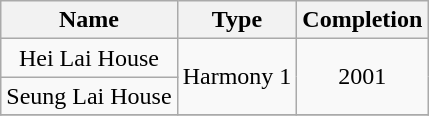<table class="wikitable" style="text-align: center">
<tr>
<th>Name</th>
<th>Type</th>
<th>Completion</th>
</tr>
<tr>
<td>Hei Lai House</td>
<td rowspan="2">Harmony 1</td>
<td rowspan="2">2001</td>
</tr>
<tr>
<td>Seung Lai House</td>
</tr>
<tr>
</tr>
</table>
